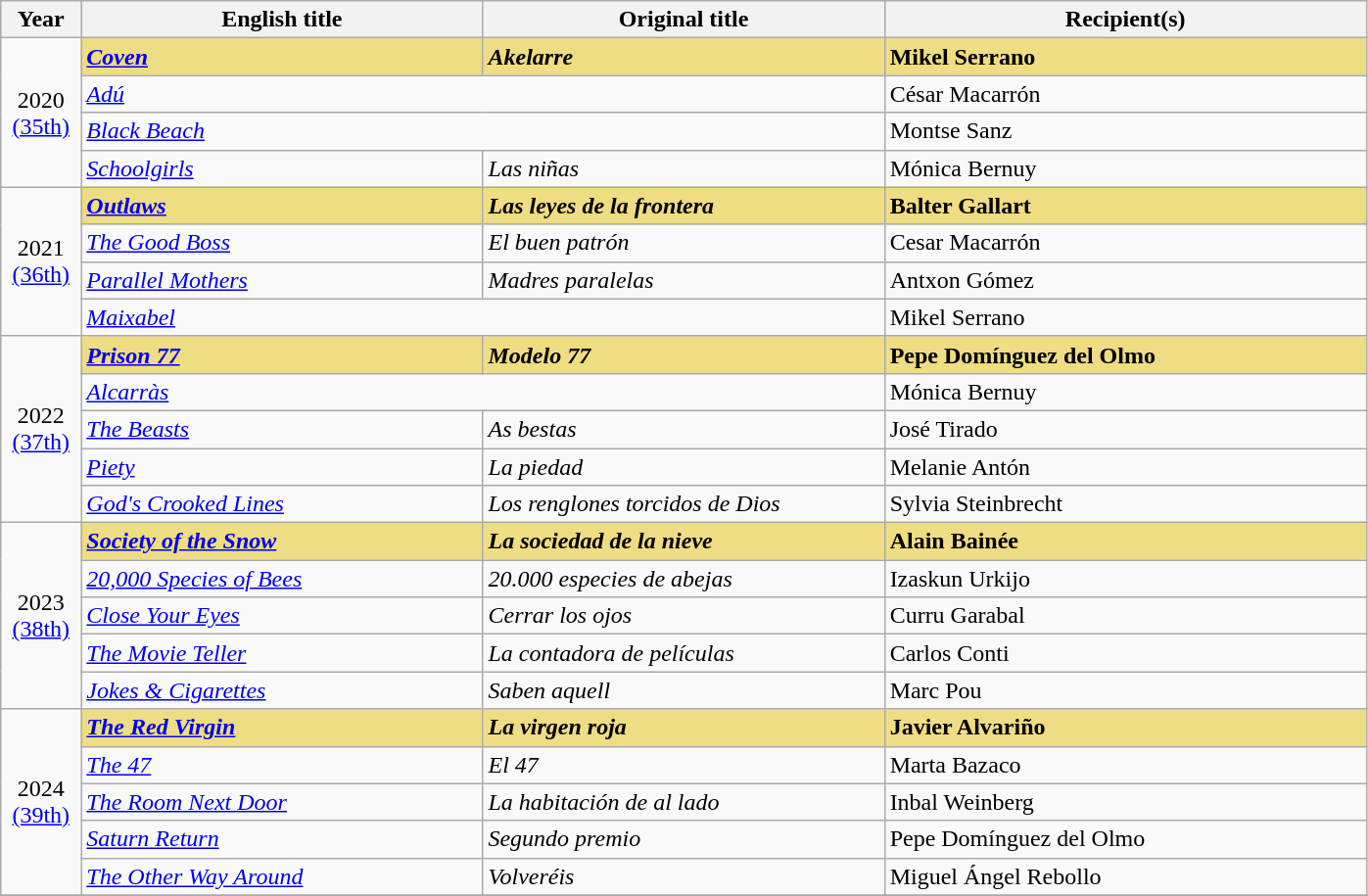<table class="wikitable sortable" style="text-align:left;"style="width:95%">
<tr>
<th scope="col" style="width:5%;">Year</th>
<th scope="col" style="width:25%;">English title</th>
<th scope="col" style="width:25%;">Original title</th>
<th scope="col" style="width:30%;">Recipient(s)</th>
</tr>
<tr>
<td rowspan="4" style="text-align:center;">2020<br><a href='#'>(35th)</a><br></td>
<td style="background:#eedd82;"><strong><em><a href='#'>Coven</a></em></strong></td>
<td style="background:#eedd82;"><strong><em>Akelarre</em></strong></td>
<td style="background:#eedd82;"><strong>Mikel Serrano</strong></td>
</tr>
<tr>
<td colspan="2"><em><a href='#'>Adú</a></em></td>
<td>César Macarrón</td>
</tr>
<tr>
<td colspan="2"><em><a href='#'>Black Beach</a></em></td>
<td>Montse Sanz</td>
</tr>
<tr>
<td><em><a href='#'>Schoolgirls</a></em></td>
<td><em>Las niñas</em></td>
<td>Mónica Bernuy</td>
</tr>
<tr>
<td rowspan="4" style="text-align:center;">2021<br><a href='#'>(36th)</a><br></td>
<td style="background:#eedd82;"><strong><em><a href='#'>Outlaws</a></em></strong></td>
<td style="background:#eedd82;"><strong><em>Las leyes de la frontera</em></strong></td>
<td style="background:#eedd82;"><strong>Balter Gallart</strong></td>
</tr>
<tr>
<td><em><a href='#'>The Good Boss</a></em></td>
<td><em>El buen patrón</em></td>
<td>Cesar Macarrón</td>
</tr>
<tr>
<td><em><a href='#'>Parallel Mothers</a></em></td>
<td><em>Madres paralelas</em></td>
<td>Antxon Gómez</td>
</tr>
<tr>
<td colspan="2"><em><a href='#'>Maixabel</a></em></td>
<td>Mikel Serrano</td>
</tr>
<tr>
<td rowspan="5" style="text-align:center;">2022<br><a href='#'>(37th)</a><br></td>
<td style="background:#eedd82;"><strong><em><a href='#'>Prison 77</a></em></strong></td>
<td style="background:#eedd82;"><strong><em>Modelo 77</em></strong></td>
<td style="background:#eedd82;"><strong>Pepe Domínguez del Olmo</strong></td>
</tr>
<tr>
<td colspan="2"><em><a href='#'>Alcarràs</a></em></td>
<td>Mónica Bernuy</td>
</tr>
<tr>
<td><em><a href='#'>The Beasts</a></em></td>
<td><em>As bestas</em></td>
<td>José Tirado</td>
</tr>
<tr>
<td><em><a href='#'>Piety</a></em></td>
<td><em>La piedad</em></td>
<td>Melanie Antón</td>
</tr>
<tr>
<td><em><a href='#'>God's Crooked Lines</a></em></td>
<td><em>Los renglones torcidos de Dios</em></td>
<td>Sylvia Steinbrecht</td>
</tr>
<tr>
<td rowspan="5" style="text-align:center;">2023<br><a href='#'>(38th)</a><br></td>
<td style="background:#eedd82;"><strong><em><a href='#'>Society of the Snow</a></em></strong></td>
<td style="background:#eedd82;"><strong><em>La sociedad de la nieve</em></strong></td>
<td style="background:#eedd82;"><strong>Alain Bainée</strong></td>
</tr>
<tr>
<td><em><a href='#'>20,000 Species of Bees</a></em></td>
<td><em>20.000 especies de abejas</em></td>
<td>Izaskun Urkijo</td>
</tr>
<tr>
<td><em><a href='#'>Close Your Eyes</a></em></td>
<td><em>Cerrar los ojos</em></td>
<td>Curru Garabal</td>
</tr>
<tr>
<td><em><a href='#'>The Movie Teller</a></em></td>
<td><em>La contadora de películas</em></td>
<td>Carlos Conti</td>
</tr>
<tr>
<td><em><a href='#'>Jokes & Cigarettes</a></em></td>
<td><em>Saben aquell</em></td>
<td>Marc Pou</td>
</tr>
<tr>
<td rowspan="5" style="text-align:center;">2024<br><a href='#'>(39th)</a><br></td>
<td style="background:#eedd82;"><strong><em><a href='#'>The Red Virgin</a></em></strong></td>
<td style="background:#eedd82;"><strong><em>La virgen roja</em></strong></td>
<td style="background:#eedd82;"><strong>Javier Alvariño</strong></td>
</tr>
<tr>
<td><em><a href='#'>The 47</a></em></td>
<td><em>El 47</em></td>
<td>Marta Bazaco</td>
</tr>
<tr>
<td><em><a href='#'>The Room Next Door</a></em></td>
<td><em>La habitación de al lado</em></td>
<td>Inbal Weinberg</td>
</tr>
<tr>
<td><em><a href='#'>Saturn Return</a></em></td>
<td><em>Segundo premio</em></td>
<td>Pepe Domínguez del Olmo</td>
</tr>
<tr>
<td><em><a href='#'>The Other Way Around</a></em></td>
<td><em>Volveréis</em></td>
<td>Miguel Ángel Rebollo</td>
</tr>
<tr>
</tr>
</table>
